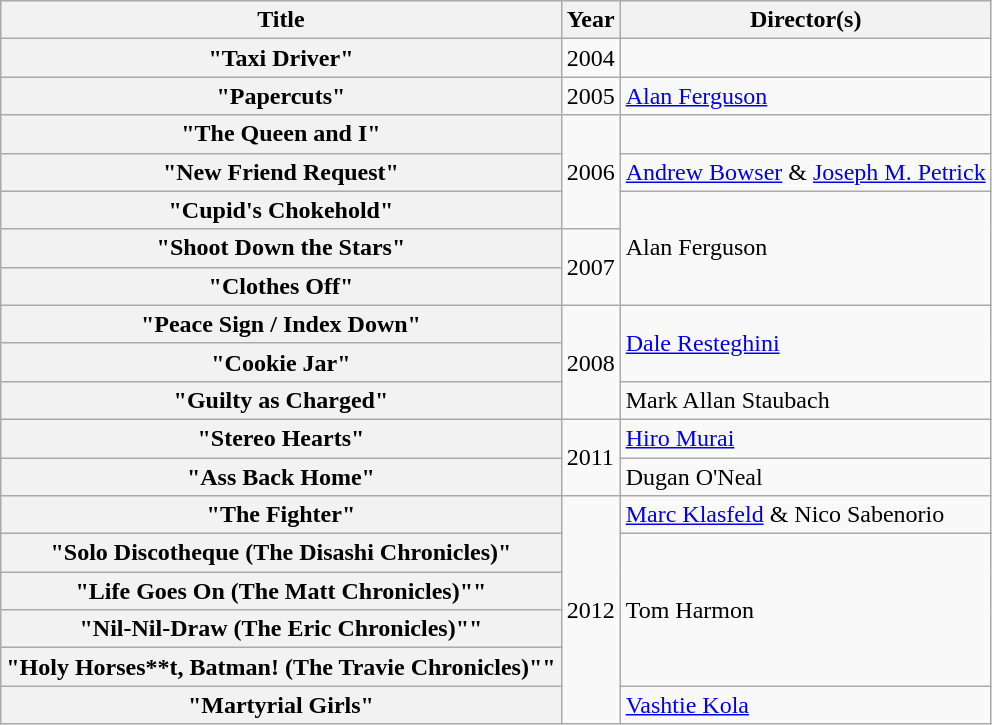<table class="wikitable plainrowheaders">
<tr>
<th>Title</th>
<th>Year</th>
<th>Director(s)</th>
</tr>
<tr>
<th scope="row">"Taxi Driver"</th>
<td>2004</td>
<td></td>
</tr>
<tr>
<th scope="row">"Papercuts"</th>
<td>2005</td>
<td><a href='#'>Alan Ferguson</a></td>
</tr>
<tr>
<th scope="row">"The Queen and I"</th>
<td rowspan="3">2006</td>
<td></td>
</tr>
<tr>
<th scope="row">"New Friend Request"</th>
<td><a href='#'>Andrew Bowser</a> & <a href='#'>Joseph M. Petrick</a></td>
</tr>
<tr>
<th scope="row">"Cupid's Chokehold"</th>
<td rowspan="3">Alan Ferguson</td>
</tr>
<tr>
<th scope="row">"Shoot Down the Stars"</th>
<td rowspan="2">2007</td>
</tr>
<tr>
<th scope="row">"Clothes Off"</th>
</tr>
<tr>
<th scope="row">"Peace Sign / Index Down"</th>
<td rowspan="3">2008</td>
<td rowspan="2"><a href='#'>Dale Resteghini</a></td>
</tr>
<tr>
<th scope="row">"Cookie Jar"</th>
</tr>
<tr>
<th scope="row">"Guilty as Charged"</th>
<td>Mark Allan Staubach</td>
</tr>
<tr>
<th scope="row">"Stereo Hearts"</th>
<td rowspan="2">2011</td>
<td><a href='#'>Hiro Murai</a></td>
</tr>
<tr>
<th scope="row">"Ass Back Home"</th>
<td>Dugan O'Neal</td>
</tr>
<tr>
<th scope="row">"The Fighter"</th>
<td rowspan="6">2012</td>
<td><a href='#'>Marc Klasfeld</a> & Nico Sabenorio</td>
</tr>
<tr>
<th scope="row">"Solo Discotheque (The Disashi Chronicles)"</th>
<td rowspan="4">Tom Harmon</td>
</tr>
<tr>
<th scope="row">"Life Goes On (The Matt Chronicles)""</th>
</tr>
<tr>
<th scope="row">"Nil-Nil-Draw (The Eric Chronicles)""</th>
</tr>
<tr>
<th scope="row">"Holy Horses**t, Batman! (The Travie Chronicles)""</th>
</tr>
<tr>
<th scope="row">"Martyrial Girls"</th>
<td><a href='#'>Vashtie Kola</a></td>
</tr>
</table>
